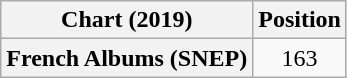<table class="wikitable plainrowheaders" style="text-align:center">
<tr>
<th scope="col">Chart (2019)</th>
<th scope="col">Position</th>
</tr>
<tr>
<th scope="row">French Albums (SNEP)</th>
<td>163</td>
</tr>
</table>
